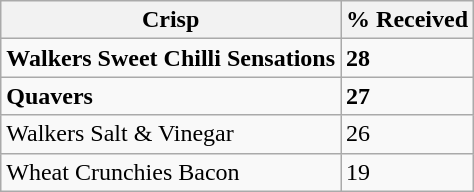<table class="wikitable">
<tr>
<th>Crisp</th>
<th>% Received</th>
</tr>
<tr>
<td><strong>Walkers Sweet Chilli Sensations</strong></td>
<td><strong>28</strong></td>
</tr>
<tr>
<td><strong>Quavers</strong></td>
<td><strong>27</strong></td>
</tr>
<tr>
<td>Walkers Salt & Vinegar</td>
<td>26</td>
</tr>
<tr>
<td>Wheat Crunchies Bacon</td>
<td>19</td>
</tr>
</table>
